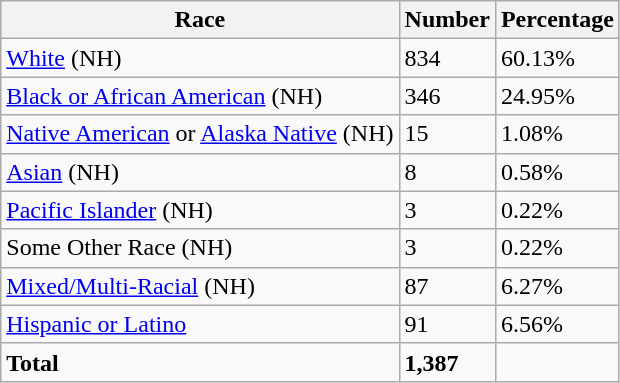<table class="wikitable">
<tr>
<th>Race</th>
<th>Number</th>
<th>Percentage</th>
</tr>
<tr>
<td><a href='#'>White</a> (NH)</td>
<td>834</td>
<td>60.13%</td>
</tr>
<tr>
<td><a href='#'>Black or African American</a> (NH)</td>
<td>346</td>
<td>24.95%</td>
</tr>
<tr>
<td><a href='#'>Native American</a> or <a href='#'>Alaska Native</a> (NH)</td>
<td>15</td>
<td>1.08%</td>
</tr>
<tr>
<td><a href='#'>Asian</a> (NH)</td>
<td>8</td>
<td>0.58%</td>
</tr>
<tr>
<td><a href='#'>Pacific Islander</a> (NH)</td>
<td>3</td>
<td>0.22%</td>
</tr>
<tr>
<td>Some Other Race (NH)</td>
<td>3</td>
<td>0.22%</td>
</tr>
<tr>
<td><a href='#'>Mixed/Multi-Racial</a> (NH)</td>
<td>87</td>
<td>6.27%</td>
</tr>
<tr>
<td><a href='#'>Hispanic or Latino</a></td>
<td>91</td>
<td>6.56%</td>
</tr>
<tr>
<td><strong>Total</strong></td>
<td><strong>1,387</strong></td>
<td></td>
</tr>
</table>
